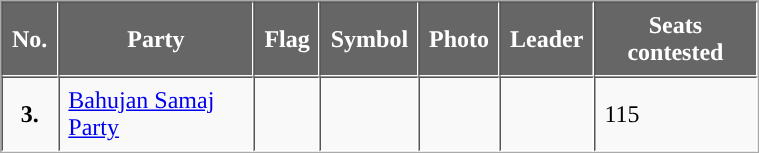<table class="sortable" width="40%" border="2" cellpadding="6" cellspacing="0" style="margin: 1em 1em 1em 0; background: #f9f9f9; border: 1px #aaa solid">
<tr>
<th style="background-color:#666666; color:white">No.</th>
<th style="background-color:#666666; color:white">Party</th>
<th style="background-color:#666666; color:white">Flag</th>
<th style="background-color:#666666; color:white">Symbol</th>
<th style="background-color:#666666; color:white">Photo</th>
<th style="background-color:#666666; color:white">Leader</th>
<th style="background-color:#666666; color:white">Seats contested</th>
</tr>
<tr>
<td style="text-align:center; background:"><strong>3.</strong></td>
<td><a href='#'>Bahujan Samaj Party</a></td>
<td></td>
<td></td>
<td></td>
<td></td>
<td>115</td>
</tr>
</table>
